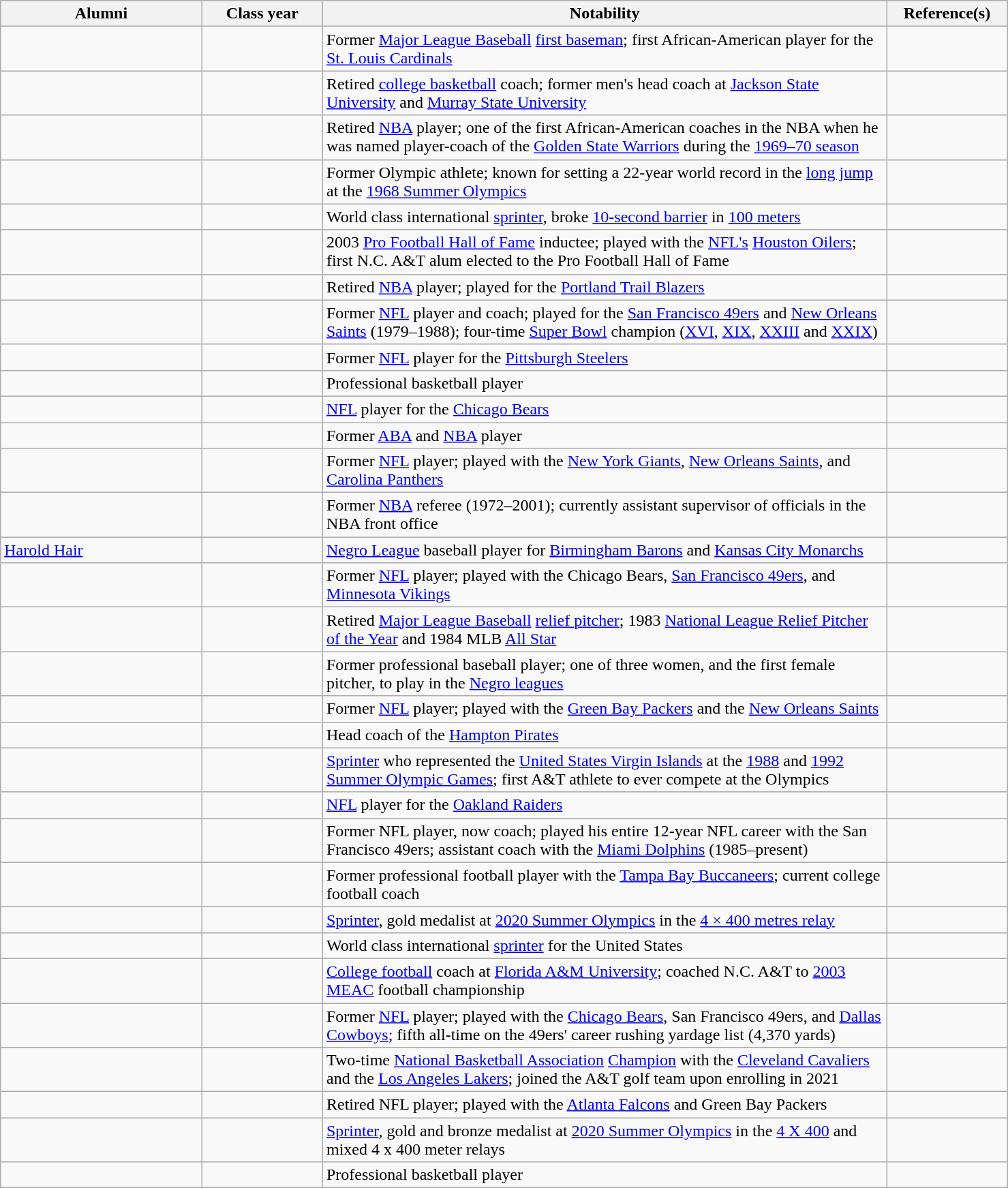<table class="wikitable sortable" style="width:78%;">
<tr valign="top">
<th style="width:20%;">Alumni</th>
<th style="width:12%;">Class year</th>
<th style="width:56%;" class="unsortable">Notability</th>
<th style="width:12%;" class="unsortable">Reference(s)</th>
</tr>
<tr valign="top">
<td></td>
<td></td>
<td>Former <a href='#'>Major League Baseball</a> <a href='#'>first baseman</a>; first African-American player for the <a href='#'>St. Louis Cardinals</a></td>
<td></td>
</tr>
<tr>
<td></td>
<td></td>
<td>Retired <a href='#'>college basketball</a> coach; former men's head coach at <a href='#'>Jackson State University</a> and <a href='#'>Murray State University</a></td>
<td></td>
</tr>
<tr>
<td></td>
<td></td>
<td>Retired <a href='#'>NBA</a> player; one of the first African-American coaches in the NBA when he was named player-coach of the <a href='#'>Golden State Warriors</a> during the <a href='#'>1969–70 season</a></td>
<td></td>
</tr>
<tr>
<td></td>
<td></td>
<td>Former Olympic athlete; known for setting a 22-year world record in the <a href='#'>long jump</a> at the <a href='#'>1968 Summer Olympics</a></td>
<td></td>
</tr>
<tr>
<td></td>
<td></td>
<td>World class international <a href='#'>sprinter</a>, broke <a href='#'>10-second barrier</a> in <a href='#'>100 meters</a></td>
<td></td>
</tr>
<tr>
<td></td>
<td></td>
<td>2003 <a href='#'>Pro Football Hall of Fame</a> inductee; played with the <a href='#'>NFL's</a> <a href='#'>Houston Oilers</a>; first N.C. A&T alum elected to the Pro Football Hall of Fame</td>
<td></td>
</tr>
<tr>
<td></td>
<td></td>
<td>Retired <a href='#'>NBA</a> player; played for the <a href='#'>Portland Trail Blazers</a></td>
<td></td>
</tr>
<tr>
<td></td>
<td></td>
<td>Former <a href='#'>NFL</a> player and coach; played for the <a href='#'>San Francisco 49ers</a> and <a href='#'>New Orleans Saints</a> (1979–1988); four-time <a href='#'>Super Bowl</a> champion (<a href='#'>XVI</a>, <a href='#'>XIX</a>, <a href='#'>XXIII</a> and <a href='#'>XXIX</a>)</td>
<td></td>
</tr>
<tr>
<td></td>
<td></td>
<td>Former <a href='#'>NFL</a> player for the <a href='#'>Pittsburgh Steelers</a></td>
<td></td>
</tr>
<tr>
<td></td>
<td></td>
<td>Professional basketball player</td>
<td></td>
</tr>
<tr>
<td></td>
<td></td>
<td><a href='#'>NFL</a> player for the <a href='#'>Chicago Bears</a></td>
<td></td>
</tr>
<tr>
<td></td>
<td></td>
<td>Former <a href='#'>ABA</a> and <a href='#'>NBA</a> player</td>
<td></td>
</tr>
<tr>
<td></td>
<td></td>
<td>Former <a href='#'>NFL</a> player; played with the <a href='#'>New York Giants</a>, <a href='#'>New Orleans Saints</a>, and <a href='#'>Carolina Panthers</a></td>
<td></td>
</tr>
<tr>
<td></td>
<td></td>
<td>Former <a href='#'>NBA</a> referee (1972–2001); currently assistant supervisor of officials in the NBA front office</td>
<td></td>
</tr>
<tr>
<td><a href='#'>Harold Hair</a></td>
<td></td>
<td><a href='#'>Negro League</a> baseball player for <a href='#'>Birmingham Barons</a> and <a href='#'>Kansas City Monarchs</a></td>
<td></td>
</tr>
<tr>
<td></td>
<td></td>
<td>Former <a href='#'>NFL</a> player; played with the Chicago Bears, <a href='#'>San Francisco 49ers</a>, and <a href='#'>Minnesota Vikings</a></td>
<td></td>
</tr>
<tr>
<td></td>
<td></td>
<td>Retired <a href='#'>Major League Baseball</a> <a href='#'>relief pitcher</a>; 1983 <a href='#'>National League Relief Pitcher of the Year</a> and 1984 MLB <a href='#'>All Star</a></td>
<td></td>
</tr>
<tr>
<td></td>
<td></td>
<td>Former professional baseball player; one of three women, and the first female pitcher, to play in the <a href='#'>Negro leagues</a></td>
<td></td>
</tr>
<tr>
<td></td>
<td></td>
<td>Former <a href='#'>NFL</a> player; played with the <a href='#'>Green Bay Packers</a> and the <a href='#'>New Orleans Saints</a></td>
<td></td>
</tr>
<tr>
<td></td>
<td></td>
<td>Head coach of the <a href='#'>Hampton Pirates</a></td>
<td></td>
</tr>
<tr>
<td></td>
<td></td>
<td><a href='#'>Sprinter</a> who represented the <a href='#'>United States Virgin Islands</a> at the <a href='#'>1988</a> and <a href='#'>1992</a> <a href='#'>Summer Olympic Games</a>; first A&T athlete to ever compete at the Olympics</td>
<td></td>
</tr>
<tr>
<td></td>
<td></td>
<td><a href='#'>NFL</a> player for the <a href='#'>Oakland Raiders</a></td>
<td></td>
</tr>
<tr>
<td></td>
<td></td>
<td>Former NFL player, now coach; played his entire 12-year NFL career with the San Francisco 49ers; assistant coach with the <a href='#'>Miami Dolphins</a> (1985–present)</td>
<td></td>
</tr>
<tr>
<td></td>
<td></td>
<td>Former professional football player with the <a href='#'>Tampa Bay Buccaneers</a>; current college football coach</td>
<td></td>
</tr>
<tr>
<td></td>
<td></td>
<td><a href='#'>Sprinter</a>, gold medalist at <a href='#'>2020 Summer Olympics</a> in the <a href='#'>4 × 400 metres relay</a></td>
<td></td>
</tr>
<tr>
<td></td>
<td></td>
<td>World class international <a href='#'>sprinter</a> for the United States</td>
<td></td>
</tr>
<tr>
<td></td>
<td></td>
<td><a href='#'>College football</a> coach at <a href='#'>Florida A&M University</a>; coached N.C. A&T to <a href='#'>2003</a> <a href='#'>MEAC</a> football championship</td>
<td></td>
</tr>
<tr>
<td></td>
<td></td>
<td>Former <a href='#'>NFL</a> player; played with the <a href='#'>Chicago Bears</a>, San Francisco 49ers, and <a href='#'>Dallas Cowboys</a>; fifth all-time on the 49ers' career rushing yardage list (4,370 yards)</td>
<td></td>
</tr>
<tr>
<td></td>
<td></td>
<td>Two-time <a href='#'>National Basketball Association</a> <a href='#'>Champion</a> with the <a href='#'>Cleveland Cavaliers</a> and the <a href='#'>Los Angeles Lakers</a>; joined the A&T golf team upon enrolling in 2021</td>
<td></td>
</tr>
<tr>
<td></td>
<td></td>
<td>Retired NFL player; played with the <a href='#'>Atlanta Falcons</a> and Green Bay Packers</td>
<td></td>
</tr>
<tr>
<td></td>
<td></td>
<td><a href='#'>Sprinter</a>, gold and bronze medalist at <a href='#'>2020 Summer Olympics</a> in the <a href='#'>4 X 400</a> and mixed 4 x 400 meter relays</td>
<td></td>
</tr>
<tr>
<td></td>
<td></td>
<td>Professional basketball player</td>
<td></td>
</tr>
</table>
